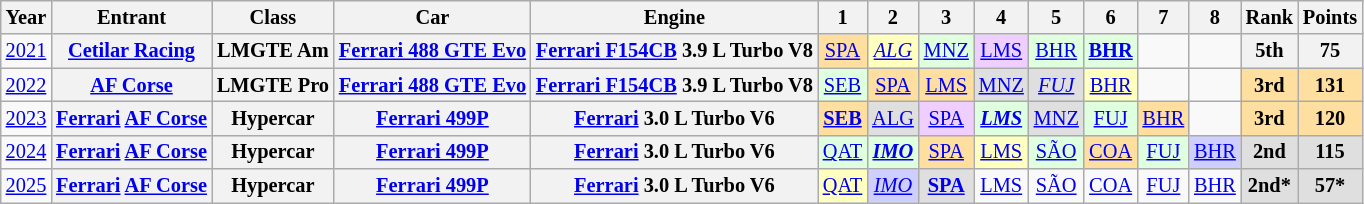<table class="wikitable" style="text-align:center; font-size:85%">
<tr>
<th>Year</th>
<th>Entrant</th>
<th>Class</th>
<th>Car</th>
<th>Engine</th>
<th>1</th>
<th>2</th>
<th>3</th>
<th>4</th>
<th>5</th>
<th>6</th>
<th>7</th>
<th>8</th>
<th>Rank</th>
<th>Points</th>
</tr>
<tr>
<td><a href='#'>2021</a></td>
<th nowrap><a href='#'>Cetilar Racing</a></th>
<th nowrap>LMGTE Am</th>
<th nowrap><a href='#'>Ferrari 488 GTE Evo</a></th>
<th nowrap><a href='#'>Ferrari F154CB</a> 3.9 L Turbo V8</th>
<td style="background:#FFDF9F;"><a href='#'>SPA</a><br></td>
<td style="background:#FFFFBF;"><em><a href='#'>ALG</a></em><br></td>
<td style="background:#DFFFDF;"><a href='#'>MNZ</a><br></td>
<td style="background:#EFCFFF;"><a href='#'>LMS</a><br></td>
<td style="background:#DFFFDF;"><a href='#'>BHR</a><br></td>
<td style="background:#DFFFDF;"><strong><a href='#'>BHR</a></strong><br></td>
<td></td>
<td></td>
<th>5th</th>
<th>75</th>
</tr>
<tr>
<td><a href='#'>2022</a></td>
<th nowrap><a href='#'>AF Corse</a></th>
<th nowrap>LMGTE Pro</th>
<th nowrap><a href='#'>Ferrari 488 GTE Evo</a></th>
<th nowrap><a href='#'>Ferrari F154CB</a> 3.9 L Turbo V8</th>
<td style="background:#DFFFDF;"><a href='#'>SEB</a><br></td>
<td style="background:#FFDF9F;"><a href='#'>SPA</a><br></td>
<td style="background:#FFDF9F;"><a href='#'>LMS</a><br></td>
<td style="background:#DFDFDF;"><a href='#'>MNZ</a><br></td>
<td style="background:#DFDFDF;"><em><a href='#'>FUJ</a></em><br></td>
<td style="background:#FFFFBF;"><a href='#'>BHR</a><br></td>
<td></td>
<td></td>
<th style="background:#FFDF9F;">3rd</th>
<th style="background:#FFDF9F;">131</th>
</tr>
<tr>
<td><a href='#'>2023</a></td>
<th nowrap><a href='#'>Ferrari</a> <a href='#'>AF Corse</a></th>
<th>Hypercar</th>
<th nowrap><a href='#'>Ferrari 499P</a></th>
<th nowrap><a href='#'>Ferrari</a> 3.0 L Turbo V6</th>
<td style="background:#FFDF9F;"><strong><a href='#'>SEB</a></strong><br></td>
<td style="background:#DFDFDF;"><a href='#'>ALG</a><br></td>
<td style="background:#EFCFFF;"><a href='#'>SPA</a><br></td>
<td style="background:#DFFFDF;"><strong><em><a href='#'>LMS</a></em></strong><br></td>
<td style="background:#DFDFDF;"><a href='#'>MNZ</a><br></td>
<td style="background:#DFFFDF;"><a href='#'>FUJ</a><br></td>
<td style="background:#FFDF9F;"><a href='#'>BHR</a><br></td>
<td></td>
<th style="background:#FFDF9F;">3rd</th>
<th style="background:#FFDF9F;">120</th>
</tr>
<tr>
<td><a href='#'>2024</a></td>
<th nowrap><a href='#'>Ferrari</a> <a href='#'>AF Corse</a></th>
<th>Hypercar</th>
<th nowrap><a href='#'>Ferrari 499P</a></th>
<th nowrap><a href='#'>Ferrari</a> 3.0 L Turbo V6</th>
<td style="background:#DFFFDF;"><a href='#'>QAT</a><br></td>
<td style="background:#DFFFDF;"><strong><em><a href='#'>IMO</a></em></strong><br></td>
<td style="background:#FFDF9F;"><a href='#'>SPA</a><br></td>
<td style="background:#FFFFBF;"><a href='#'>LMS</a><br></td>
<td style="background:#DFFFDF;"><a href='#'>SÃO</a><br></td>
<td style="background:#FFDF9F;"><a href='#'>COA</a><br></td>
<td style="background:#DFFFDF;"><a href='#'>FUJ</a><br></td>
<td style="background:#CFCFFF;"><a href='#'>BHR</a><br></td>
<th style="background:#DFDFDF;">2nd</th>
<th style="background:#DFDFDF;">115</th>
</tr>
<tr>
<td><a href='#'>2025</a></td>
<th><a href='#'>Ferrari</a> <a href='#'>AF Corse</a></th>
<th>Hypercar</th>
<th><a href='#'>Ferrari 499P</a></th>
<th><a href='#'>Ferrari</a> 3.0 L Turbo V6</th>
<td style="background:#FFFFBF;"><a href='#'>QAT</a><br></td>
<td style="background:#CFCFFF;"><em><a href='#'>IMO</a></em><br></td>
<td style="background:#DFDFDF;"><strong><a href='#'>SPA</a></strong><br></td>
<td style="background:#;"><a href='#'>LMS</a><br></td>
<td style="background:#;"><a href='#'>SÃO</a><br></td>
<td style="background:#;"><a href='#'>COA</a><br></td>
<td style="background:#;"><a href='#'>FUJ</a><br></td>
<td style="background:#;"><a href='#'>BHR</a><br></td>
<th style="background:#DFDFDF;">2nd*</th>
<th style="background:#DFDFDF;">57*</th>
</tr>
</table>
